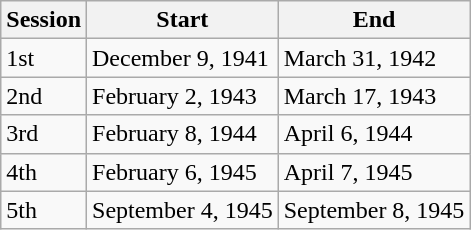<table class="wikitable">
<tr>
<th>Session</th>
<th>Start</th>
<th>End</th>
</tr>
<tr>
<td>1st</td>
<td>December 9, 1941</td>
<td>March 31, 1942</td>
</tr>
<tr>
<td>2nd</td>
<td>February 2, 1943</td>
<td>March 17, 1943</td>
</tr>
<tr>
<td>3rd</td>
<td>February 8, 1944</td>
<td>April 6, 1944</td>
</tr>
<tr>
<td>4th</td>
<td>February 6, 1945</td>
<td>April 7, 1945</td>
</tr>
<tr>
<td>5th</td>
<td>September 4, 1945</td>
<td>September 8, 1945</td>
</tr>
</table>
